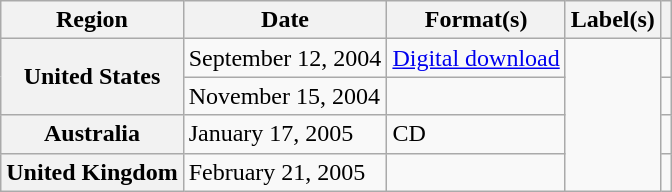<table class="wikitable plainrowheaders">
<tr>
<th scope="col">Region</th>
<th scope="col">Date</th>
<th scope="col">Format(s)</th>
<th scope="col">Label(s)</th>
<th scope="col"></th>
</tr>
<tr>
<th scope="row" rowspan="2">United States</th>
<td>September 12, 2004</td>
<td><a href='#'>Digital download</a></td>
<td rowspan="4"></td>
<td></td>
</tr>
<tr>
<td>November 15, 2004</td>
<td></td>
<td></td>
</tr>
<tr>
<th scope="row">Australia</th>
<td>January 17, 2005</td>
<td>CD</td>
<td></td>
</tr>
<tr>
<th scope="row">United Kingdom</th>
<td>February 21, 2005</td>
<td></td>
<td></td>
</tr>
</table>
